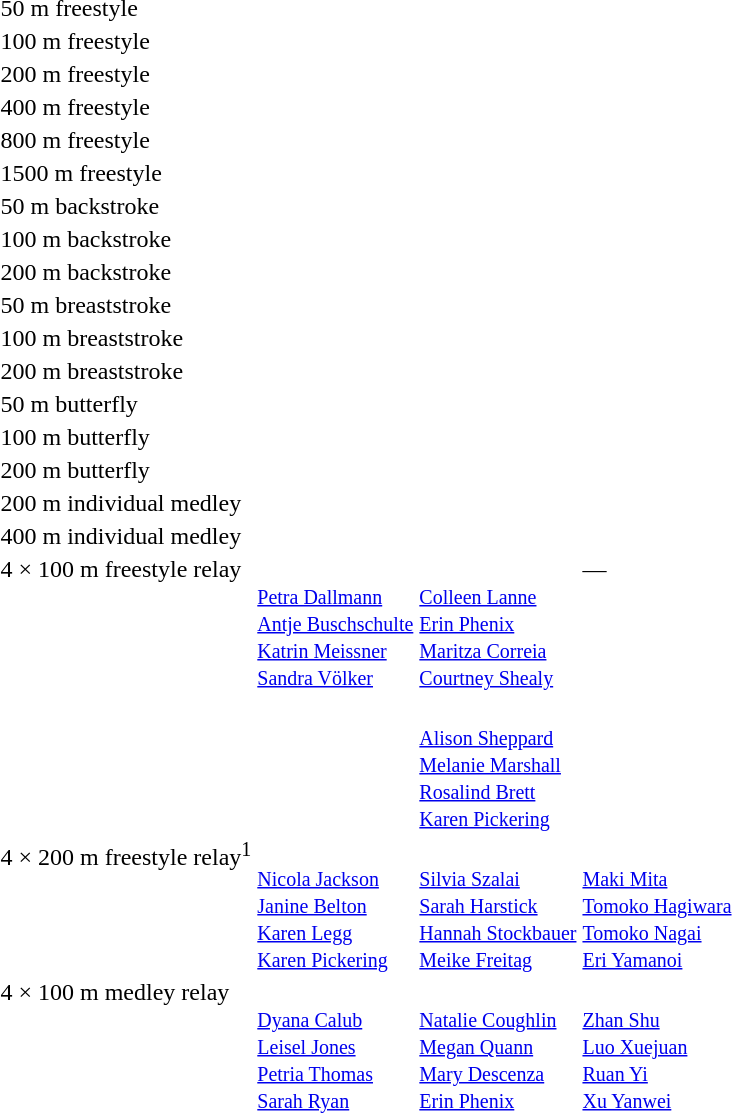<table>
<tr valign="top">
<td>50 m freestyle</td>
<td></td>
<td></td>
<td></td>
</tr>
<tr valign="top">
<td>100 m freestyle</td>
<td></td>
<td></td>
<td></td>
</tr>
<tr valign="top">
<td>200 m freestyle</td>
<td></td>
<td></td>
<td></td>
</tr>
<tr valign="top">
<td>400 m freestyle</td>
<td></td>
<td></td>
<td></td>
</tr>
<tr valign="top">
<td>800 m freestyle</td>
<td></td>
<td></td>
<td></td>
</tr>
<tr valign="top">
<td>1500 m freestyle</td>
<td></td>
<td></td>
<td></td>
</tr>
<tr valign="top">
<td>50 m backstroke</td>
<td></td>
<td></td>
<td></td>
</tr>
<tr valign="top">
<td>100 m backstroke</td>
<td></td>
<td></td>
<td></td>
</tr>
<tr valign="top">
<td>200 m backstroke</td>
<td></td>
<td></td>
<td></td>
</tr>
<tr valign="top">
<td>50 m breaststroke</td>
<td></td>
<td></td>
<td></td>
</tr>
<tr valign="top">
<td>100 m breaststroke</td>
<td></td>
<td></td>
<td></td>
</tr>
<tr valign="top">
<td>200 m breaststroke</td>
<td></td>
<td></td>
<td></td>
</tr>
<tr valign="top">
<td>50 m butterfly</td>
<td></td>
<td></td>
<td></td>
</tr>
<tr valign="top">
<td>100 m butterfly</td>
<td></td>
<td></td>
<td></td>
</tr>
<tr valign="top">
<td>200 m butterfly</td>
<td></td>
<td></td>
<td></td>
</tr>
<tr valign="top">
<td>200 m individual medley</td>
<td></td>
<td></td>
<td></td>
</tr>
<tr valign="top">
<td>400 m individual medley</td>
<td></td>
<td></td>
<td></td>
</tr>
<tr valign="top">
<td rowspan="2">4 × 100 m freestyle relay</td>
<td rowspan="2"><br><small><a href='#'>Petra Dallmann</a><br><a href='#'>Antje Buschschulte</a><br><a href='#'>Katrin Meissner</a><br><a href='#'>Sandra Völker</a></small></td>
<td><br><small><a href='#'>Colleen Lanne</a><br><a href='#'>Erin Phenix</a><br><a href='#'>Maritza Correia</a><br><a href='#'>Courtney Shealy</a> </small></td>
<td rowspan="2">—</td>
</tr>
<tr valign="top">
<td><br><small><a href='#'>Alison Sheppard</a><br><a href='#'>Melanie Marshall</a><br><a href='#'>Rosalind Brett</a><br><a href='#'>Karen Pickering</a></small></td>
</tr>
<tr valign="top">
<td>4 × 200 m freestyle relay<sup>1</sup></td>
<td><br><small><a href='#'>Nicola Jackson</a><br><a href='#'>Janine Belton</a><br><a href='#'>Karen Legg</a><br><a href='#'>Karen Pickering</a></small></td>
<td><br><small><a href='#'>Silvia Szalai</a><br><a href='#'>Sarah Harstick</a><br><a href='#'>Hannah Stockbauer</a><br><a href='#'>Meike Freitag</a></small></td>
<td><br><small><a href='#'>Maki Mita</a><br><a href='#'>Tomoko Hagiwara</a><br><a href='#'>Tomoko Nagai</a><br><a href='#'>Eri Yamanoi</a></small></td>
</tr>
<tr valign="top">
<td>4 × 100 m medley relay</td>
<td><br><small><a href='#'>Dyana Calub</a><br><a href='#'>Leisel Jones</a><br><a href='#'>Petria Thomas</a><br><a href='#'>Sarah Ryan</a></small></td>
<td><br><small><a href='#'>Natalie Coughlin</a><br><a href='#'>Megan Quann</a><br><a href='#'>Mary Descenza</a><br><a href='#'>Erin Phenix</a></small></td>
<td><br><small><a href='#'>Zhan Shu</a><br><a href='#'>Luo Xuejuan</a><br><a href='#'>Ruan Yi</a><br><a href='#'>Xu Yanwei</a></small></td>
</tr>
</table>
